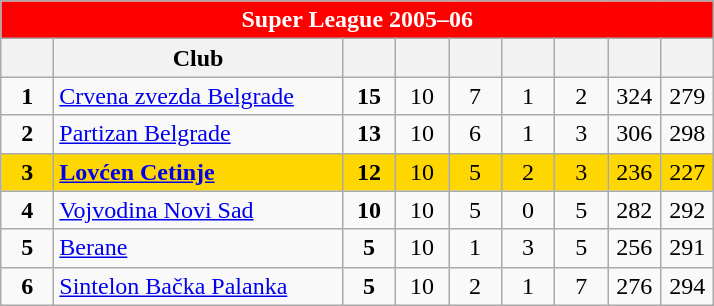<table class="wikitable" style="text-align:center">
<tr>
<th colspan=10 style="background:red;color:white;">Super League 2005–06</th>
</tr>
<tr>
<th width=28></th>
<th width=185>Club</th>
<th width=28></th>
<th width=28></th>
<th width=28></th>
<th width=28></th>
<th width=28></th>
<th width=28></th>
<th width=28></th>
</tr>
<tr>
<td><strong>1</strong></td>
<td align=left><a href='#'>Crvena zvezda Belgrade</a></td>
<td><strong>15</strong></td>
<td>10</td>
<td>7</td>
<td>1</td>
<td>2</td>
<td>324</td>
<td>279</td>
</tr>
<tr>
<td><strong>2</strong></td>
<td align=left><a href='#'>Partizan Belgrade</a></td>
<td><strong>13</strong></td>
<td>10</td>
<td>6</td>
<td>1</td>
<td>3</td>
<td>306</td>
<td>298</td>
</tr>
<tr style="background:gold;">
<td><strong>3</strong></td>
<td align=left><strong><a href='#'>Lovćen Cetinje</a></strong></td>
<td><strong>12</strong></td>
<td>10</td>
<td>5</td>
<td>2</td>
<td>3</td>
<td>236</td>
<td>227</td>
</tr>
<tr>
<td><strong>4</strong></td>
<td align=left><a href='#'>Vojvodina Novi Sad</a></td>
<td><strong>10</strong></td>
<td>10</td>
<td>5</td>
<td>0</td>
<td>5</td>
<td>282</td>
<td>292</td>
</tr>
<tr>
<td><strong>5</strong></td>
<td align=left><a href='#'>Berane</a></td>
<td><strong>5</strong></td>
<td>10</td>
<td>1</td>
<td>3</td>
<td>5</td>
<td>256</td>
<td>291</td>
</tr>
<tr>
<td><strong>6</strong></td>
<td align=left><a href='#'>Sintelon Bačka Palanka</a></td>
<td><strong>5</strong></td>
<td>10</td>
<td>2</td>
<td>1</td>
<td>7</td>
<td>276</td>
<td>294</td>
</tr>
</table>
